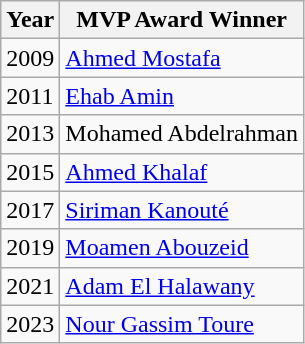<table class=wikitable>
<tr>
<th>Year</th>
<th>MVP Award Winner</th>
</tr>
<tr>
<td>2009</td>
<td> <a href='#'>Ahmed Mostafa</a></td>
</tr>
<tr>
<td>2011</td>
<td> <a href='#'>Ehab Amin</a></td>
</tr>
<tr>
<td>2013</td>
<td> Mohamed Abdelrahman</td>
</tr>
<tr>
<td>2015</td>
<td> <a href='#'>Ahmed Khalaf</a></td>
</tr>
<tr>
<td>2017</td>
<td> <a href='#'>Siriman Kanouté</a></td>
</tr>
<tr>
<td>2019</td>
<td> <a href='#'>Moamen Abouzeid</a></td>
</tr>
<tr>
<td>2021</td>
<td> <a href='#'>Adam El Halawany</a></td>
</tr>
<tr>
<td>2023</td>
<td> <a href='#'>Nour Gassim Toure</a></td>
</tr>
</table>
